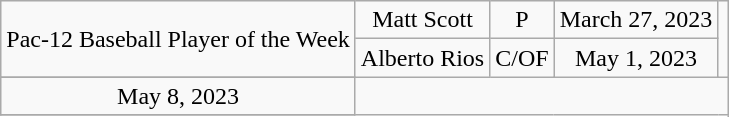<table class="wikitable" style="text-align: center;">
<tr align="center">
<td rowspan="3">Pac-12 Baseball Player of the Week</td>
<td>Matt Scott</td>
<td>P</td>
<td>March 27, 2023</td>
<td rowspan="3"></td>
</tr>
<tr>
<td rowspan="2">Alberto Rios</td>
<td rowspan="2">C/OF</td>
<td>May 1, 2023</td>
</tr>
<tr>
</tr>
<tr>
</tr>
<tr>
</tr>
<tr>
<td>May 8, 2023</td>
</tr>
<tr>
</tr>
</table>
